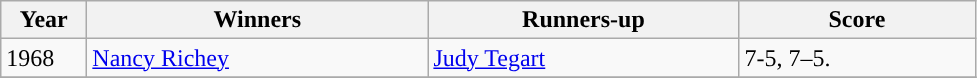<table class="wikitable">
<tr>
<th style="width:50px">Year</th>
<th style="width:220px">Winners</th>
<th style="width:200px">Runners-up</th>
<th style="width:150px" class="unsortable">Score</th>
</tr>
<tr>
<td>1968</td>
<td> <a href='#'>Nancy Richey</a></td>
<td> <a href='#'>Judy Tegart</a></td>
<td>7-5, 7–5.</td>
</tr>
<tr>
</tr>
</table>
